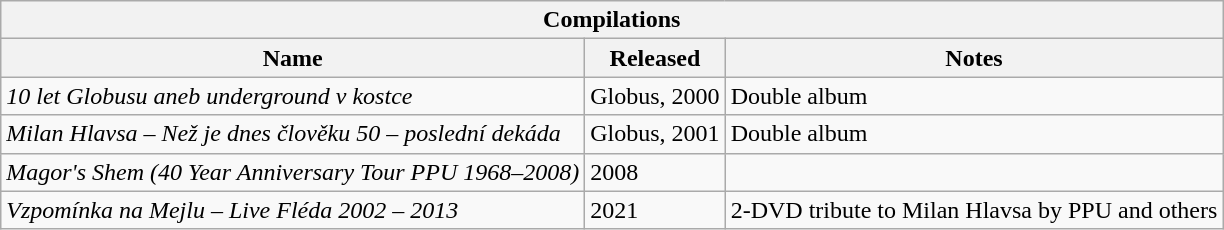<table class="wikitable">
<tr>
<th colspan="3">Compilations</th>
</tr>
<tr>
<th>Name</th>
<th>Released</th>
<th>Notes</th>
</tr>
<tr>
<td><em>10 let Globusu aneb underground v kostce</em></td>
<td>Globus, 2000</td>
<td>Double album</td>
</tr>
<tr>
<td><em>Milan Hlavsa – Než je dnes člověku 50 – poslední dekáda</em></td>
<td>Globus, 2001</td>
<td>Double album</td>
</tr>
<tr>
<td><em>Magor's Shem (40 Year Anniversary Tour PPU 1968–2008)</em></td>
<td>2008</td>
<td></td>
</tr>
<tr>
<td><em>Vzpomínka na Mejlu – Live Fléda 2002 – 2013</em></td>
<td>2021</td>
<td>2-DVD tribute to Milan Hlavsa by PPU and others</td>
</tr>
</table>
